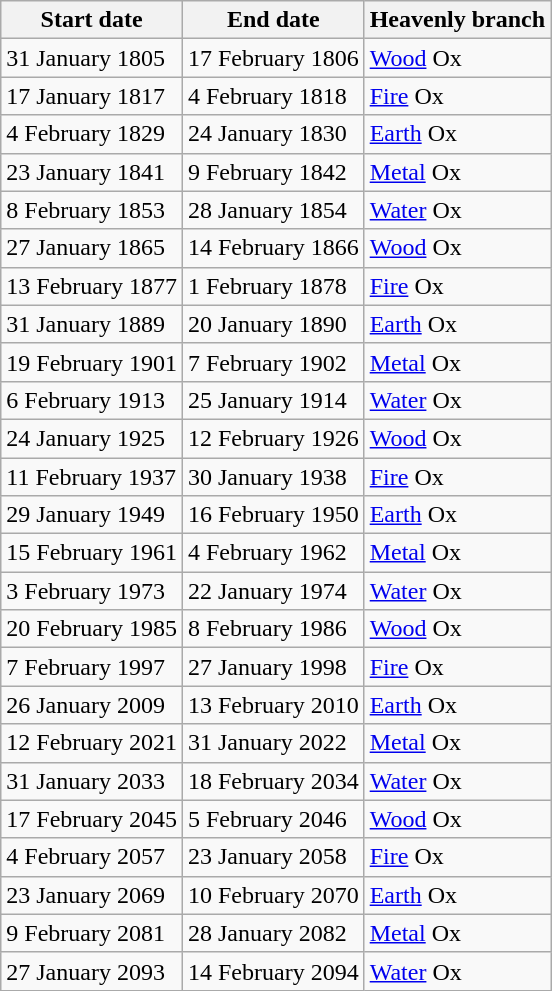<table class="wikitable">
<tr>
<th>Start date</th>
<th>End date</th>
<th>Heavenly branch</th>
</tr>
<tr>
<td>31 January 1805</td>
<td>17 February 1806</td>
<td><a href='#'>Wood</a> Ox</td>
</tr>
<tr>
<td>17 January 1817</td>
<td>4 February 1818</td>
<td><a href='#'>Fire</a> Ox</td>
</tr>
<tr>
<td>4 February 1829</td>
<td>24 January 1830</td>
<td><a href='#'>Earth</a> Ox</td>
</tr>
<tr>
<td>23 January 1841</td>
<td>9 February 1842</td>
<td><a href='#'>Metal</a> Ox</td>
</tr>
<tr>
<td>8 February 1853</td>
<td>28 January 1854</td>
<td><a href='#'>Water</a> Ox</td>
</tr>
<tr>
<td>27 January 1865</td>
<td>14 February 1866</td>
<td><a href='#'>Wood</a> Ox</td>
</tr>
<tr>
<td>13 February 1877</td>
<td>1 February 1878</td>
<td><a href='#'>Fire</a> Ox</td>
</tr>
<tr>
<td>31 January 1889</td>
<td>20 January 1890</td>
<td><a href='#'>Earth</a> Ox</td>
</tr>
<tr>
<td>19 February 1901</td>
<td>7 February 1902</td>
<td><a href='#'>Metal</a> Ox</td>
</tr>
<tr>
<td>6 February 1913</td>
<td>25 January 1914</td>
<td><a href='#'>Water</a> Ox</td>
</tr>
<tr>
<td>24 January 1925</td>
<td>12 February 1926</td>
<td><a href='#'>Wood</a> Ox</td>
</tr>
<tr>
<td>11 February 1937</td>
<td>30 January 1938</td>
<td><a href='#'>Fire</a> Ox</td>
</tr>
<tr>
<td>29 January 1949</td>
<td>16 February 1950</td>
<td><a href='#'>Earth</a> Ox</td>
</tr>
<tr>
<td>15 February 1961</td>
<td>4 February 1962</td>
<td><a href='#'>Metal</a> Ox</td>
</tr>
<tr>
<td>3 February 1973</td>
<td>22 January 1974</td>
<td><a href='#'>Water</a> Ox</td>
</tr>
<tr>
<td>20 February 1985</td>
<td>8 February 1986</td>
<td><a href='#'>Wood</a> Ox</td>
</tr>
<tr>
<td>7 February 1997</td>
<td>27 January 1998</td>
<td><a href='#'>Fire</a> Ox</td>
</tr>
<tr>
<td>26 January 2009</td>
<td>13 February 2010</td>
<td><a href='#'>Earth</a> Ox</td>
</tr>
<tr>
<td>12 February 2021</td>
<td>31 January 2022</td>
<td><a href='#'>Metal</a> Ox</td>
</tr>
<tr>
<td>31 January 2033</td>
<td>18 February 2034</td>
<td><a href='#'>Water</a> Ox</td>
</tr>
<tr>
<td>17 February 2045</td>
<td>5 February 2046</td>
<td><a href='#'>Wood</a> Ox</td>
</tr>
<tr>
<td>4 February 2057</td>
<td>23 January 2058</td>
<td><a href='#'>Fire</a> Ox</td>
</tr>
<tr>
<td>23 January 2069</td>
<td>10 February 2070</td>
<td><a href='#'>Earth</a> Ox</td>
</tr>
<tr>
<td>9 February 2081</td>
<td>28 January 2082</td>
<td><a href='#'>Metal</a> Ox</td>
</tr>
<tr>
<td>27 January 2093</td>
<td>14 February 2094</td>
<td><a href='#'>Water</a> Ox</td>
</tr>
</table>
